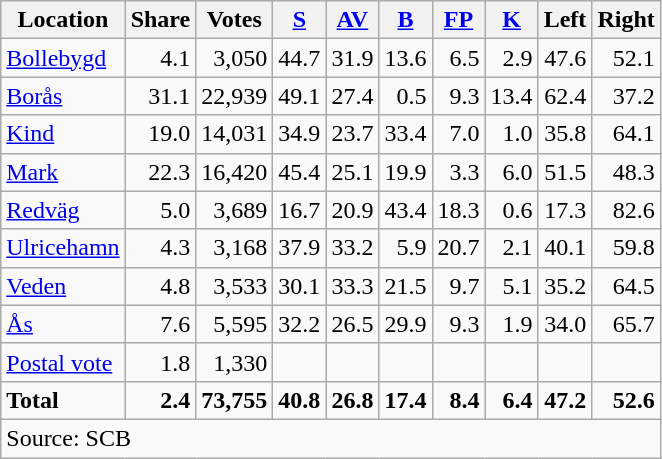<table class="wikitable sortable" style=text-align:right>
<tr>
<th>Location</th>
<th>Share</th>
<th>Votes</th>
<th><a href='#'>S</a></th>
<th><a href='#'>AV</a></th>
<th><a href='#'>B</a></th>
<th><a href='#'>FP</a></th>
<th><a href='#'>K</a></th>
<th>Left</th>
<th>Right</th>
</tr>
<tr>
<td align=left><a href='#'>Bollebygd</a></td>
<td>4.1</td>
<td>3,050</td>
<td>44.7</td>
<td>31.9</td>
<td>13.6</td>
<td>6.5</td>
<td>2.9</td>
<td>47.6</td>
<td>52.1</td>
</tr>
<tr>
<td align=left><a href='#'>Borås</a></td>
<td>31.1</td>
<td>22,939</td>
<td>49.1</td>
<td>27.4</td>
<td>0.5</td>
<td>9.3</td>
<td>13.4</td>
<td>62.4</td>
<td>37.2</td>
</tr>
<tr>
<td align=left><a href='#'>Kind</a></td>
<td>19.0</td>
<td>14,031</td>
<td>34.9</td>
<td>23.7</td>
<td>33.4</td>
<td>7.0</td>
<td>1.0</td>
<td>35.8</td>
<td>64.1</td>
</tr>
<tr>
<td align=left><a href='#'>Mark</a></td>
<td>22.3</td>
<td>16,420</td>
<td>45.4</td>
<td>25.1</td>
<td>19.9</td>
<td>3.3</td>
<td>6.0</td>
<td>51.5</td>
<td>48.3</td>
</tr>
<tr>
<td align=left><a href='#'>Redväg</a></td>
<td>5.0</td>
<td>3,689</td>
<td>16.7</td>
<td>20.9</td>
<td>43.4</td>
<td>18.3</td>
<td>0.6</td>
<td>17.3</td>
<td>82.6</td>
</tr>
<tr>
<td align=left><a href='#'>Ulricehamn</a></td>
<td>4.3</td>
<td>3,168</td>
<td>37.9</td>
<td>33.2</td>
<td>5.9</td>
<td>20.7</td>
<td>2.1</td>
<td>40.1</td>
<td>59.8</td>
</tr>
<tr>
<td align=left><a href='#'>Veden</a></td>
<td>4.8</td>
<td>3,533</td>
<td>30.1</td>
<td>33.3</td>
<td>21.5</td>
<td>9.7</td>
<td>5.1</td>
<td>35.2</td>
<td>64.5</td>
</tr>
<tr>
<td align=left><a href='#'>Ås</a></td>
<td>7.6</td>
<td>5,595</td>
<td>32.2</td>
<td>26.5</td>
<td>29.9</td>
<td>9.3</td>
<td>1.9</td>
<td>34.0</td>
<td>65.7</td>
</tr>
<tr>
<td align=left><a href='#'>Postal vote</a></td>
<td>1.8</td>
<td>1,330</td>
<td></td>
<td></td>
<td></td>
<td></td>
<td></td>
<td></td>
<td></td>
</tr>
<tr>
<td align=left><strong>Total</strong></td>
<td><strong>2.4</strong></td>
<td><strong>73,755</strong></td>
<td><strong>40.8</strong></td>
<td><strong>26.8</strong></td>
<td><strong>17.4</strong></td>
<td><strong>8.4</strong></td>
<td><strong>6.4</strong></td>
<td><strong>47.2</strong></td>
<td><strong>52.6</strong></td>
</tr>
<tr>
<td align=left colspan=10>Source: SCB </td>
</tr>
</table>
